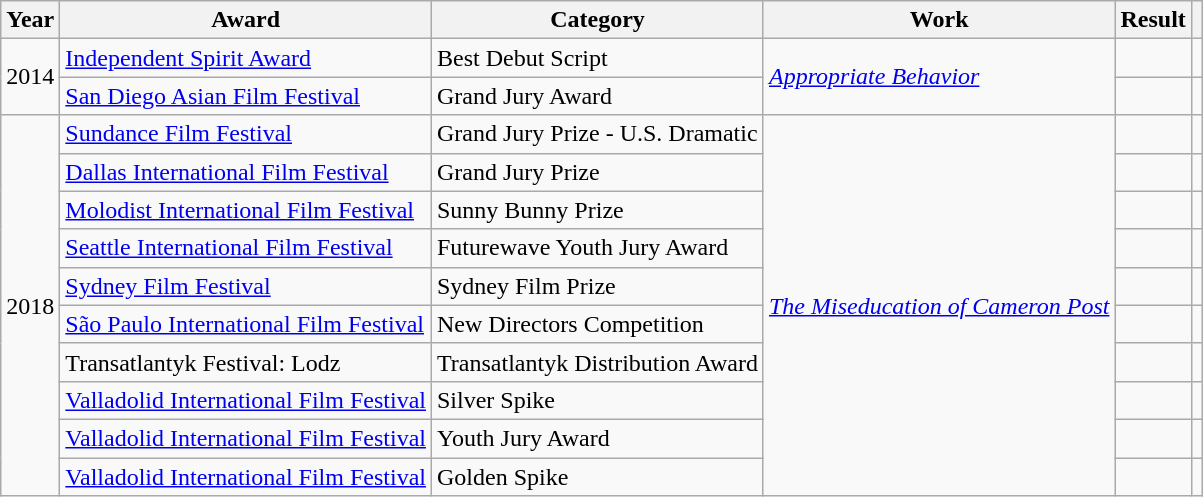<table class="wikitable sortable">
<tr>
<th>Year</th>
<th>Award</th>
<th>Category</th>
<th>Work</th>
<th>Result</th>
<th class="unsortable"></th>
</tr>
<tr>
<td rowspan="2">2014</td>
<td><a href='#'>Independent Spirit Award</a></td>
<td>Best Debut Script</td>
<td rowspan="2"><em><a href='#'>Appropriate Behavior</a></em></td>
<td></td>
<td></td>
</tr>
<tr>
<td><a href='#'>San Diego Asian Film Festival</a></td>
<td>Grand Jury Award</td>
<td></td>
<td></td>
</tr>
<tr>
<td rowspan="10">2018</td>
<td><a href='#'>Sundance Film Festival</a></td>
<td>Grand Jury Prize - U.S. Dramatic</td>
<td rowspan="10"><em><a href='#'>The Miseducation of Cameron Post</a></em></td>
<td></td>
<td></td>
</tr>
<tr>
<td><a href='#'>Dallas International Film Festival</a></td>
<td>Grand Jury Prize</td>
<td></td>
<td></td>
</tr>
<tr>
<td><a href='#'>Molodist International Film Festival</a></td>
<td>Sunny Bunny Prize</td>
<td></td>
<td></td>
</tr>
<tr>
<td><a href='#'>Seattle International Film Festival</a></td>
<td>Futurewave Youth Jury Award</td>
<td></td>
<td></td>
</tr>
<tr>
<td><a href='#'>Sydney Film Festival</a></td>
<td>Sydney Film Prize</td>
<td></td>
<td></td>
</tr>
<tr>
<td><a href='#'>São Paulo International Film Festival</a></td>
<td>New Directors Competition</td>
<td></td>
<td></td>
</tr>
<tr>
<td>Transatlantyk Festival: Lodz</td>
<td>Transatlantyk Distribution Award</td>
<td></td>
<td></td>
</tr>
<tr>
<td><a href='#'>Valladolid International Film Festival</a></td>
<td>Silver Spike</td>
<td></td>
<td></td>
</tr>
<tr>
<td><a href='#'>Valladolid International Film Festival</a></td>
<td>Youth Jury Award</td>
<td></td>
<td></td>
</tr>
<tr>
<td><a href='#'>Valladolid International Film Festival</a></td>
<td>Golden Spike</td>
<td></td>
<td></td>
</tr>
</table>
